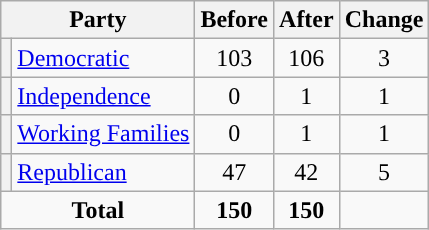<table class="wikitable" style="text-align:center;">
<tr>
<th colspan="2">Party</th>
<th>Before</th>
<th>After</th>
<th>Change</th>
</tr>
<tr>
<th style="background-color:"></th>
<td style="text-align:left;"><a href='#'>Democratic</a></td>
<td>103</td>
<td>106</td>
<td> 3</td>
</tr>
<tr>
<th style="background-color:"></th>
<td style="text-align:left;"><a href='#'>Independence</a></td>
<td>0</td>
<td>1</td>
<td> 1</td>
</tr>
<tr>
<th style="background-color:"></th>
<td style="text-align:left;"><a href='#'>Working Families</a></td>
<td>0</td>
<td>1</td>
<td> 1</td>
</tr>
<tr>
<th style="background-color:"></th>
<td style="text-align:left;"><a href='#'>Republican</a></td>
<td>47</td>
<td>42</td>
<td> 5</td>
</tr>
<tr>
<td colspan="2"><strong>Total</strong></td>
<td><strong>150</strong></td>
<td><strong>150</strong></td>
<td></td>
</tr>
</table>
